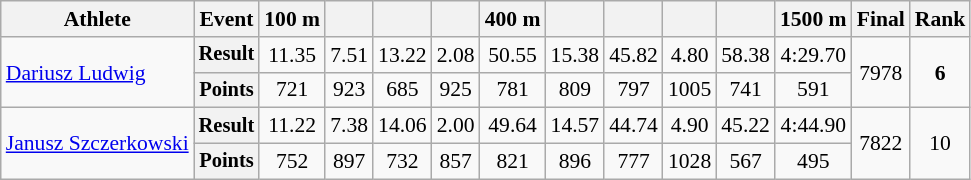<table class="wikitable" style="font-size:90%">
<tr>
<th>Athlete</th>
<th>Event</th>
<th>100 m</th>
<th></th>
<th></th>
<th></th>
<th>400 m</th>
<th></th>
<th></th>
<th></th>
<th></th>
<th>1500 m</th>
<th>Final</th>
<th>Rank</th>
</tr>
<tr align=center>
<td rowspan=2 align=left><a href='#'>Dariusz Ludwig</a></td>
<th style="font-size:95%">Result</th>
<td>11.35</td>
<td>7.51</td>
<td>13.22</td>
<td>2.08</td>
<td>50.55</td>
<td>15.38</td>
<td>45.82</td>
<td>4.80</td>
<td>58.38</td>
<td>4:29.70</td>
<td rowspan=2>7978</td>
<td rowspan=2><strong>6</strong></td>
</tr>
<tr align=center>
<th style="font-size:95%">Points</th>
<td>721</td>
<td>923</td>
<td>685</td>
<td>925</td>
<td>781</td>
<td>809</td>
<td>797</td>
<td>1005</td>
<td>741</td>
<td>591</td>
</tr>
<tr align=center>
<td rowspan=2 align=left><a href='#'>Janusz Szczerkowski</a></td>
<th style="font-size:95%">Result</th>
<td>11.22</td>
<td>7.38</td>
<td>14.06</td>
<td>2.00</td>
<td>49.64</td>
<td>14.57</td>
<td>44.74</td>
<td>4.90</td>
<td>45.22</td>
<td>4:44.90</td>
<td rowspan=2>7822</td>
<td rowspan=2>10</td>
</tr>
<tr align=center>
<th style="font-size:95%">Points</th>
<td>752</td>
<td>897</td>
<td>732</td>
<td>857</td>
<td>821</td>
<td>896</td>
<td>777</td>
<td>1028</td>
<td>567</td>
<td>495</td>
</tr>
</table>
